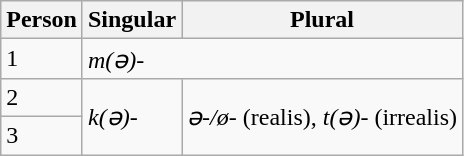<table class="wikitable">
<tr>
<th>Person</th>
<th>Singular</th>
<th>Plural</th>
</tr>
<tr>
<td>1</td>
<td colspan="2"><em>m(ə)-</em></td>
</tr>
<tr>
<td>2</td>
<td rowspan="2"><em>k(ə)-</em></td>
<td rowspan="2"><em>ə-/ø-</em> (realis), <em>t(ə)</em>- (irrealis)</td>
</tr>
<tr>
<td>3</td>
</tr>
</table>
